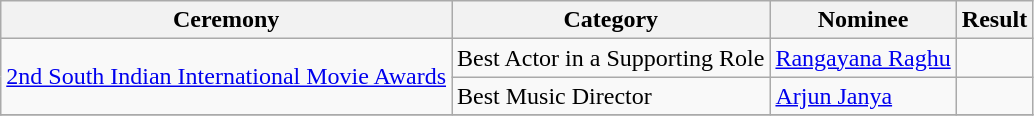<table class="wikitable">
<tr>
<th>Ceremony</th>
<th>Category</th>
<th>Nominee</th>
<th>Result</th>
</tr>
<tr>
<td rowspan="2"><a href='#'>2nd South Indian International Movie Awards</a></td>
<td>Best Actor in a Supporting Role</td>
<td><a href='#'>Rangayana Raghu</a></td>
<td></td>
</tr>
<tr>
<td>Best Music Director</td>
<td><a href='#'>Arjun Janya</a></td>
<td></td>
</tr>
<tr>
</tr>
</table>
